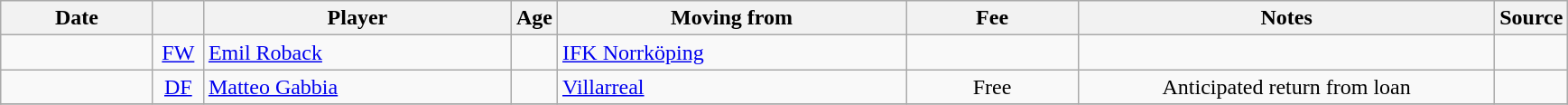<table class="wikitable sortable">
<tr>
<th style="width:105px">Date</th>
<th style="width:30px"></th>
<th style="width:220px">Player</th>
<th style="width:20px">Age</th>
<th style="width:250px">Moving from</th>
<th style="width:120px">Fee</th>
<th style="width:300px" class="unsortable">Notes</th>
<th style="width:35px">Source</th>
</tr>
<tr>
<td></td>
<td style="text-align:center"><a href='#'>FW</a></td>
<td> <a href='#'>Emil Roback</a></td>
<td style="text-align:center"></td>
<td> <a href='#'>IFK Norrköping</a></td>
<td style="text-align:center"></td>
<td style="text-align:center"></td>
<td></td>
</tr>
<tr>
<td></td>
<td style="text-align:center"><a href='#'>DF</a></td>
<td> <a href='#'>Matteo Gabbia</a></td>
<td style="text-align:center"></td>
<td> <a href='#'>Villarreal</a></td>
<td style="text-align:center">Free</td>
<td style="text-align:center">Anticipated return from loan</td>
<td></td>
</tr>
<tr>
</tr>
</table>
